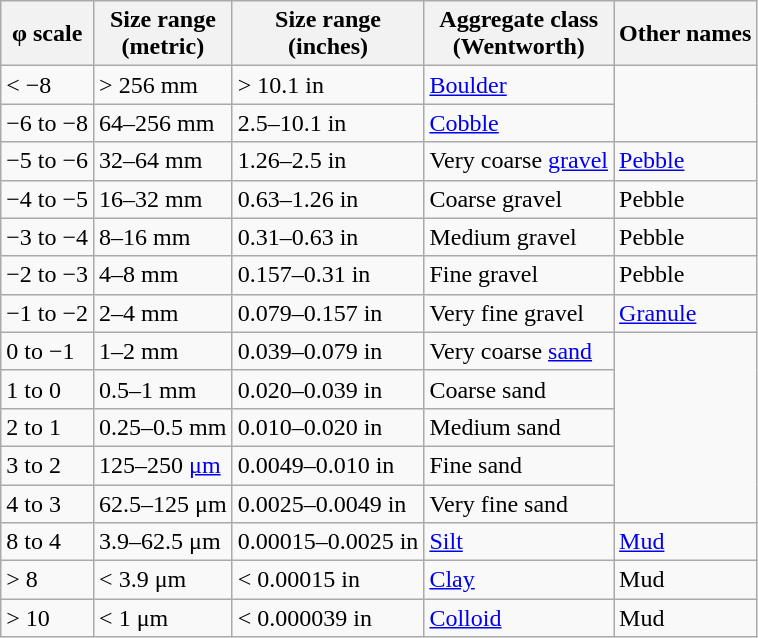<table class="wikitable">
<tr>
<th>φ scale</th>
<th>Size range<br>(metric)</th>
<th>Size range<br>(inches)</th>
<th>Aggregate class<br>(Wentworth)</th>
<th>Other names</th>
</tr>
<tr>
<td>< −8</td>
<td>> 256 mm</td>
<td>> 10.1 in</td>
<td><a href='#'>Boulder</a></td>
</tr>
<tr>
<td>−6 to −8</td>
<td>64–256 mm</td>
<td>2.5–10.1 in</td>
<td><a href='#'>Cobble</a></td>
</tr>
<tr>
<td>−5 to −6</td>
<td>32–64 mm</td>
<td>1.26–2.5 in</td>
<td>Very coarse <a href='#'>gravel</a></td>
<td><a href='#'>Pebble</a></td>
</tr>
<tr>
<td>−4 to −5</td>
<td>16–32 mm</td>
<td>0.63–1.26 in</td>
<td>Coarse gravel</td>
<td>Pebble</td>
</tr>
<tr>
<td>−3 to −4</td>
<td>8–16 mm</td>
<td>0.31–0.63 in</td>
<td>Medium gravel</td>
<td>Pebble</td>
</tr>
<tr>
<td>−2 to −3</td>
<td>4–8 mm</td>
<td>0.157–0.31 in</td>
<td>Fine gravel</td>
<td>Pebble</td>
</tr>
<tr>
<td>−1 to −2</td>
<td>2–4 mm</td>
<td>0.079–0.157 in</td>
<td>Very fine gravel</td>
<td><a href='#'>Granule</a></td>
</tr>
<tr>
<td>0 to −1</td>
<td>1–2 mm</td>
<td>0.039–0.079 in</td>
<td>Very coarse <a href='#'>sand</a></td>
</tr>
<tr>
<td>1 to 0</td>
<td>0.5–1 mm</td>
<td>0.020–0.039 in</td>
<td>Coarse sand</td>
</tr>
<tr>
<td>2 to 1</td>
<td>0.25–0.5 mm</td>
<td>0.010–0.020 in</td>
<td>Medium sand</td>
</tr>
<tr>
<td>3 to 2</td>
<td>125–250 <a href='#'>μm</a></td>
<td>0.0049–0.010 in</td>
<td>Fine sand</td>
</tr>
<tr>
<td>4 to 3</td>
<td>62.5–125 μm</td>
<td>0.0025–0.0049 in</td>
<td>Very fine sand</td>
</tr>
<tr>
<td>8 to 4</td>
<td>3.9–62.5 μm</td>
<td>0.00015–0.0025 in</td>
<td><a href='#'>Silt</a></td>
<td><a href='#'>Mud</a></td>
</tr>
<tr>
<td>> 8</td>
<td>< 3.9 μm</td>
<td>< 0.00015 in</td>
<td><a href='#'>Clay</a></td>
<td>Mud</td>
</tr>
<tr>
<td>> 10</td>
<td>< 1 μm</td>
<td>< 0.000039 in</td>
<td><a href='#'>Colloid</a></td>
<td>Mud</td>
</tr>
</table>
